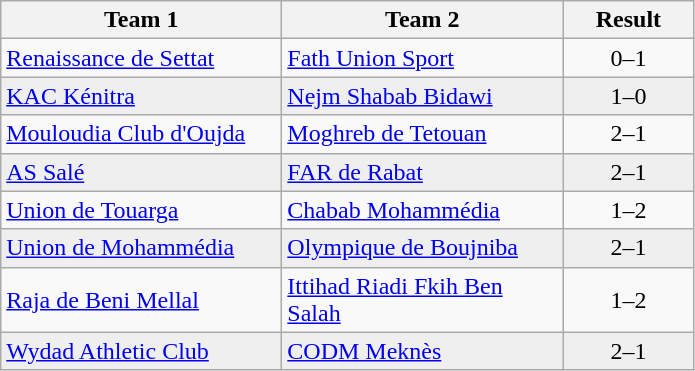<table class="wikitable">
<tr>
<th width="180">Team 1</th>
<th width="180">Team 2</th>
<th width="80">Result</th>
</tr>
<tr>
<td><a href='#'>Renaissance de Settat</a></td>
<td><a href='#'>Fath Union Sport</a></td>
<td align="center">0–1</td>
</tr>
<tr style="background:#EFEFEF">
<td><a href='#'>KAC Kénitra</a></td>
<td><a href='#'>Nejm Shabab Bidawi</a></td>
<td align="center">1–0</td>
</tr>
<tr>
<td><a href='#'>Mouloudia Club d'Oujda</a></td>
<td><a href='#'>Moghreb de Tetouan</a></td>
<td align="center">2–1</td>
</tr>
<tr style="background:#EFEFEF">
<td><a href='#'>AS Salé</a></td>
<td><a href='#'>FAR de Rabat</a></td>
<td align="center">2–1</td>
</tr>
<tr>
<td><a href='#'>Union de Touarga</a></td>
<td><a href='#'>Chabab Mohammédia</a></td>
<td align="center">1–2</td>
</tr>
<tr style="background:#EFEFEF">
<td><a href='#'>Union de Mohammédia</a></td>
<td><a href='#'>Olympique de Boujniba</a></td>
<td align="center">2–1</td>
</tr>
<tr>
<td><a href='#'>Raja de Beni Mellal</a></td>
<td><a href='#'>Ittihad Riadi Fkih Ben Salah</a></td>
<td align="center">1–2</td>
</tr>
<tr style="background:#EFEFEF">
<td><a href='#'>Wydad Athletic Club</a></td>
<td><a href='#'>CODM Meknès</a></td>
<td align="center">2–1</td>
</tr>
</table>
